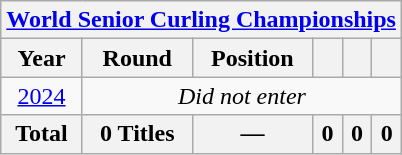<table class="wikitable" style="text-align: center;">
<tr>
<th colspan=10><a href='#'>World Senior Curling Championships</a></th>
</tr>
<tr>
<th>Year</th>
<th>Round</th>
<th>Position</th>
<th></th>
<th></th>
<th></th>
</tr>
<tr>
<td> <a href='#'>2024</a></td>
<td colspan=5><em>Did not enter</em></td>
</tr>
<tr>
<th>Total</th>
<th>0 Titles</th>
<th>—</th>
<th>0</th>
<th>0</th>
<th>0</th>
</tr>
</table>
